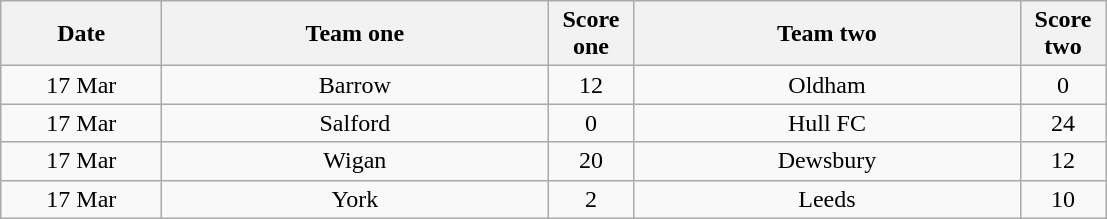<table class="wikitable" style="text-align: center">
<tr>
<th width=100>Date</th>
<th width=250>Team one</th>
<th width=50>Score one</th>
<th width=250>Team two</th>
<th width=50>Score two</th>
</tr>
<tr>
<td>17 Mar</td>
<td>Barrow</td>
<td>12</td>
<td>Oldham</td>
<td>0</td>
</tr>
<tr>
<td>17 Mar</td>
<td>Salford</td>
<td>0</td>
<td>Hull FC</td>
<td>24</td>
</tr>
<tr>
<td>17 Mar</td>
<td>Wigan</td>
<td>20</td>
<td>Dewsbury</td>
<td>12</td>
</tr>
<tr>
<td>17 Mar</td>
<td>York</td>
<td>2</td>
<td>Leeds</td>
<td>10</td>
</tr>
</table>
